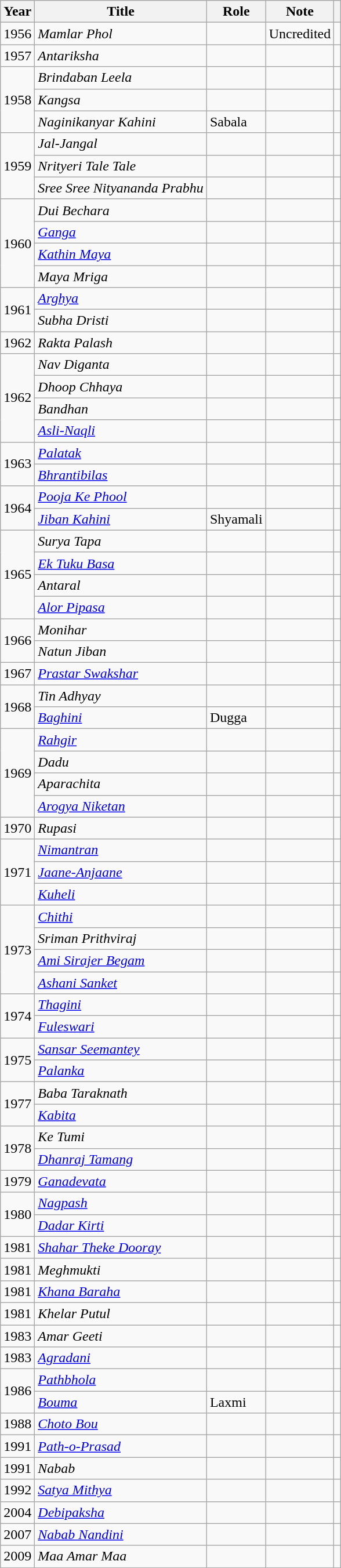<table class="wikitable">
<tr>
<th>Year</th>
<th>Title</th>
<th>Role</th>
<th>Note</th>
<th></th>
</tr>
<tr>
<td>1956</td>
<td><em>Mamlar Phol</em></td>
<td></td>
<td>Uncredited</td>
<td></td>
</tr>
<tr>
<td>1957</td>
<td><em>Antariksha</em></td>
<td></td>
<td></td>
<td></td>
</tr>
<tr>
<td rowspan="3">1958</td>
<td><em>Brindaban Leela</em></td>
<td></td>
<td></td>
<td></td>
</tr>
<tr>
<td><em>Kangsa</em></td>
<td></td>
<td></td>
<td></td>
</tr>
<tr>
<td><em>Naginikanyar Kahini</em></td>
<td>Sabala</td>
<td></td>
<td></td>
</tr>
<tr>
<td rowspan="3">1959</td>
<td><em>Jal-Jangal</em></td>
<td></td>
<td></td>
<td></td>
</tr>
<tr>
<td><em>Nrityeri Tale Tale</em></td>
<td></td>
<td></td>
<td></td>
</tr>
<tr>
<td><em>Sree Sree Nityananda Prabhu</em></td>
<td></td>
<td></td>
<td></td>
</tr>
<tr>
<td rowspan="4">1960</td>
<td><em>Dui Bechara</em></td>
<td></td>
<td></td>
<td></td>
</tr>
<tr>
<td><em><a href='#'>Ganga</a></em></td>
<td></td>
<td></td>
<td></td>
</tr>
<tr>
<td><em><a href='#'>Kathin Maya</a></em></td>
<td></td>
<td></td>
<td></td>
</tr>
<tr>
<td><em>Maya Mriga</em></td>
<td></td>
<td></td>
<td></td>
</tr>
<tr>
<td rowspan="2">1961</td>
<td><em><a href='#'>Arghya</a></em></td>
<td></td>
<td></td>
<td></td>
</tr>
<tr>
<td><em>Subha Dristi</em></td>
<td></td>
<td></td>
<td></td>
</tr>
<tr>
<td>1962</td>
<td><em>Rakta Palash</em></td>
<td></td>
<td></td>
<td></td>
</tr>
<tr>
<td rowspan="4">1962</td>
<td><em>Nav Diganta</em></td>
<td></td>
<td></td>
<td></td>
</tr>
<tr>
<td><em>Dhoop Chhaya</em></td>
<td></td>
<td></td>
<td></td>
</tr>
<tr>
<td><em>Bandhan</em></td>
<td></td>
<td></td>
<td></td>
</tr>
<tr>
<td><em><a href='#'>Asli-Naqli</a></em></td>
<td></td>
<td></td>
<td></td>
</tr>
<tr>
<td rowspan="2">1963</td>
<td><em><a href='#'>Palatak</a></em></td>
<td></td>
<td></td>
<td></td>
</tr>
<tr>
<td><em><a href='#'>Bhrantibilas</a></em></td>
<td></td>
<td></td>
<td></td>
</tr>
<tr>
<td rowspan="2">1964</td>
<td><em><a href='#'>Pooja Ke Phool</a></em></td>
<td></td>
<td></td>
<td></td>
</tr>
<tr>
<td><em><a href='#'>Jiban Kahini</a></em></td>
<td>Shyamali</td>
<td></td>
<td></td>
</tr>
<tr>
<td rowspan="4">1965</td>
<td><em>Surya Tapa</em></td>
<td></td>
<td></td>
<td></td>
</tr>
<tr>
<td><em><a href='#'>Ek Tuku Basa</a></em></td>
<td></td>
<td></td>
<td></td>
</tr>
<tr>
<td><em>Antaral</em></td>
<td></td>
<td></td>
<td></td>
</tr>
<tr>
<td><em><a href='#'>Alor Pipasa</a></em></td>
<td></td>
<td></td>
<td></td>
</tr>
<tr>
<td rowspan="2">1966</td>
<td><em>Monihar</em></td>
<td></td>
<td></td>
<td></td>
</tr>
<tr>
<td><em>Natun Jiban</em></td>
<td></td>
<td></td>
<td></td>
</tr>
<tr>
<td>1967</td>
<td><em><a href='#'>Prastar Swakshar</a></em></td>
<td></td>
<td></td>
<td></td>
</tr>
<tr>
<td rowspan="2">1968</td>
<td><em>Tin Adhyay</em></td>
<td></td>
<td></td>
<td></td>
</tr>
<tr>
<td><em><a href='#'>Baghini</a></em></td>
<td>Dugga</td>
<td></td>
<td></td>
</tr>
<tr>
<td rowspan="4">1969</td>
<td><em><a href='#'>Rahgir</a></em></td>
<td></td>
<td></td>
<td></td>
</tr>
<tr>
<td><em>Dadu</em></td>
<td></td>
<td></td>
<td></td>
</tr>
<tr>
<td><em>Aparachita</em></td>
<td></td>
<td></td>
<td></td>
</tr>
<tr>
<td><em><a href='#'>Arogya Niketan</a></em></td>
<td></td>
<td></td>
<td></td>
</tr>
<tr>
<td>1970</td>
<td><em>Rupasi</em></td>
<td></td>
<td></td>
<td></td>
</tr>
<tr>
<td rowspan="3">1971</td>
<td><em><a href='#'>Nimantran</a></em></td>
<td></td>
<td></td>
<td></td>
</tr>
<tr>
<td><em><a href='#'>Jaane-Anjaane</a></em></td>
<td></td>
<td></td>
<td></td>
</tr>
<tr>
<td><em><a href='#'>Kuheli</a></em></td>
<td></td>
<td></td>
<td></td>
</tr>
<tr>
<td rowspan="4">1973</td>
<td><em><a href='#'>Chithi</a></em></td>
<td></td>
<td></td>
<td></td>
</tr>
<tr>
<td><em>Sriman Prithviraj</em></td>
<td></td>
<td></td>
<td></td>
</tr>
<tr>
<td><em><a href='#'>Ami Sirajer Begam</a></em></td>
<td></td>
<td></td>
<td></td>
</tr>
<tr>
<td><em><a href='#'>Ashani Sanket</a></em></td>
<td></td>
<td></td>
<td></td>
</tr>
<tr>
<td rowspan="2">1974</td>
<td><em><a href='#'>Thagini</a></em></td>
<td></td>
<td></td>
<td></td>
</tr>
<tr>
<td><em><a href='#'>Fuleswari</a></em></td>
<td></td>
<td></td>
<td></td>
</tr>
<tr>
<td rowspan="2">1975</td>
<td><em><a href='#'>Sansar Seemantey</a></em></td>
<td></td>
<td></td>
<td></td>
</tr>
<tr>
<td><em><a href='#'>Palanka</a></em></td>
<td></td>
<td></td>
<td></td>
</tr>
<tr>
<td rowspan="2">1977</td>
<td><em>Baba Taraknath</em></td>
<td></td>
<td></td>
<td></td>
</tr>
<tr>
<td><em><a href='#'>Kabita</a></em></td>
<td></td>
<td></td>
<td></td>
</tr>
<tr>
<td rowspan="2">1978</td>
<td><em>Ke Tumi</em></td>
<td></td>
<td></td>
<td></td>
</tr>
<tr>
<td><em><a href='#'>Dhanraj Tamang</a></em></td>
<td></td>
<td></td>
<td></td>
</tr>
<tr>
<td>1979</td>
<td><em><a href='#'>Ganadevata</a></em></td>
<td></td>
<td></td>
<td></td>
</tr>
<tr>
<td rowspan="2">1980</td>
<td><em><a href='#'>Nagpash</a></em></td>
<td></td>
<td></td>
<td></td>
</tr>
<tr>
<td><em><a href='#'>Dadar Kirti</a></em></td>
<td></td>
<td></td>
<td></td>
</tr>
<tr>
<td>1981</td>
<td><em><a href='#'>Shahar Theke Dooray</a></em></td>
<td></td>
<td></td>
<td></td>
</tr>
<tr>
<td>1981</td>
<td><em>Meghmukti</em></td>
<td></td>
<td></td>
<td></td>
</tr>
<tr>
<td>1981</td>
<td><em><a href='#'>Khana Baraha</a></em></td>
<td></td>
<td></td>
<td></td>
</tr>
<tr>
<td>1981</td>
<td><em>Khelar Putul</em></td>
<td></td>
<td></td>
<td></td>
</tr>
<tr>
<td>1983</td>
<td><em>Amar Geeti</em></td>
<td></td>
<td></td>
<td></td>
</tr>
<tr>
<td>1983</td>
<td><em><a href='#'>Agradani</a></em></td>
<td></td>
<td></td>
<td></td>
</tr>
<tr>
<td rowspan="2">1986</td>
<td><em><a href='#'>Pathbhola</a></em></td>
<td></td>
<td></td>
<td></td>
</tr>
<tr>
<td><em><a href='#'>Bouma</a></em></td>
<td>Laxmi</td>
<td></td>
<td></td>
</tr>
<tr>
<td>1988</td>
<td><em><a href='#'>Choto Bou</a></em></td>
<td></td>
<td></td>
<td></td>
</tr>
<tr>
<td>1991</td>
<td><em><a href='#'>Path-o-Prasad</a></em></td>
<td></td>
<td></td>
<td></td>
</tr>
<tr>
<td>1991</td>
<td><em>Nabab</em></td>
<td></td>
<td></td>
<td></td>
</tr>
<tr>
<td>1992</td>
<td><em><a href='#'>Satya Mithya</a></em></td>
<td></td>
<td></td>
<td></td>
</tr>
<tr>
<td>2004</td>
<td><em><a href='#'>Debipaksha</a></em></td>
<td></td>
<td></td>
<td></td>
</tr>
<tr>
<td>2007</td>
<td><em><a href='#'>Nabab Nandini</a></em></td>
<td></td>
<td></td>
<td></td>
</tr>
<tr>
<td>2009</td>
<td><em>Maa Amar Maa</em></td>
<td></td>
<td></td>
<td></td>
</tr>
</table>
